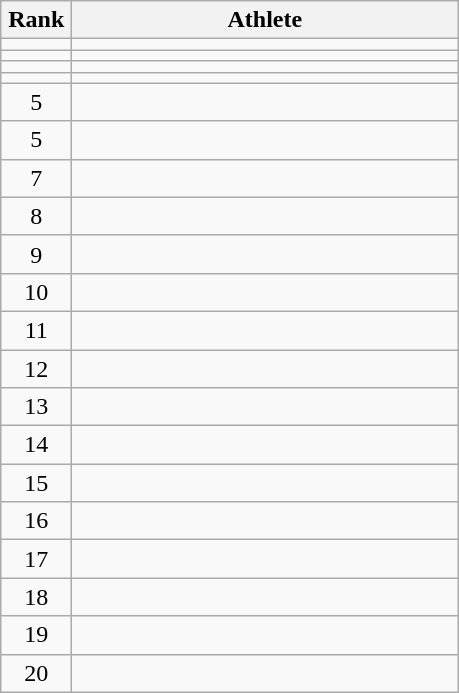<table class="wikitable" style="text-align: center;">
<tr>
<th width=40>Rank</th>
<th width=250>Athlete</th>
</tr>
<tr>
<td></td>
<td align="left"></td>
</tr>
<tr>
<td></td>
<td align="left"></td>
</tr>
<tr>
<td></td>
<td align="left"></td>
</tr>
<tr>
<td></td>
<td align="left"></td>
</tr>
<tr>
<td>5</td>
<td align="left"></td>
</tr>
<tr>
<td>5</td>
<td align="left"></td>
</tr>
<tr>
<td>7</td>
<td align="left"></td>
</tr>
<tr>
<td>8</td>
<td align="left"></td>
</tr>
<tr>
<td>9</td>
<td align="left"></td>
</tr>
<tr>
<td>10</td>
<td align="left"></td>
</tr>
<tr>
<td>11</td>
<td align="left"></td>
</tr>
<tr>
<td>12</td>
<td align="left"></td>
</tr>
<tr>
<td>13</td>
<td align="left"></td>
</tr>
<tr>
<td>14</td>
<td align="left"></td>
</tr>
<tr>
<td>15</td>
<td align="left"></td>
</tr>
<tr>
<td>16</td>
<td align="left"></td>
</tr>
<tr>
<td>17</td>
<td align="left"></td>
</tr>
<tr>
<td>18</td>
<td align="left"></td>
</tr>
<tr>
<td>19</td>
<td align="left"></td>
</tr>
<tr>
<td>20</td>
<td align="left"></td>
</tr>
</table>
